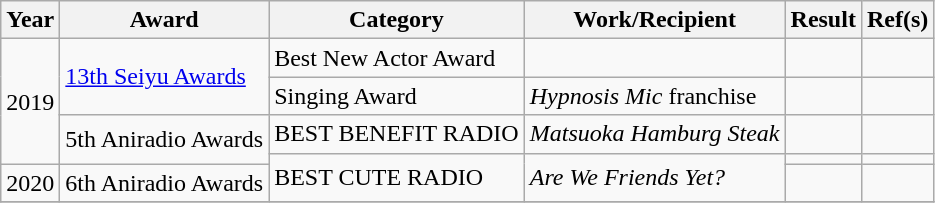<table class="wikitable sortable">
<tr>
<th>Year</th>
<th>Award</th>
<th>Category</th>
<th>Work/Recipient</th>
<th>Result</th>
<th class="unsortable">Ref(s)</th>
</tr>
<tr>
<td rowspan=4>2019</td>
<td rowspan=2><a href='#'>13th Seiyu Awards</a></td>
<td>Best New Actor Award</td>
<td></td>
<td></td>
<td></td>
</tr>
<tr>
<td>Singing Award</td>
<td><em>Hypnosis Mic</em> franchise</td>
<td></td>
<td></td>
</tr>
<tr>
<td rowspan=2>5th Aniradio Awards</td>
<td>BEST BENEFIT RADIO</td>
<td><em>Matsuoka Hamburg Steak</em></td>
<td></td>
<td></td>
</tr>
<tr>
<td rowspan=2>BEST CUTE RADIO</td>
<td rowspan=2><em>Are We Friends Yet?</em></td>
<td></td>
<td></td>
</tr>
<tr>
<td>2020</td>
<td>6th Aniradio Awards</td>
<td></td>
<td></td>
</tr>
<tr>
</tr>
</table>
